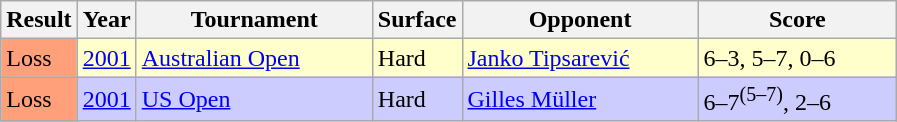<table class="sortable wikitable">
<tr>
<th style="width:40px;">Result</th>
<th style="width:30px;">Year</th>
<th style="width:150px;">Tournament</th>
<th style="width:50px;">Surface</th>
<th style="width:150px;">Opponent</th>
<th style="width:125px;" class="unsortable">Score</th>
</tr>
<tr style="background:#ffffcc;">
<td style="background:#ffa07a;">Loss</td>
<td><a href='#'>2001</a></td>
<td><a href='#'>Australian Open</a></td>
<td>Hard</td>
<td> <a href='#'>Janko Tipsarević</a></td>
<td>6–3, 5–7, 0–6</td>
</tr>
<tr style="background:#ccccff;">
<td style="background:#ffa07a;">Loss</td>
<td><a href='#'>2001</a></td>
<td><a href='#'>US Open</a></td>
<td>Hard</td>
<td> <a href='#'>Gilles Müller</a></td>
<td>6–7<sup>(5–7)</sup>, 2–6</td>
</tr>
</table>
